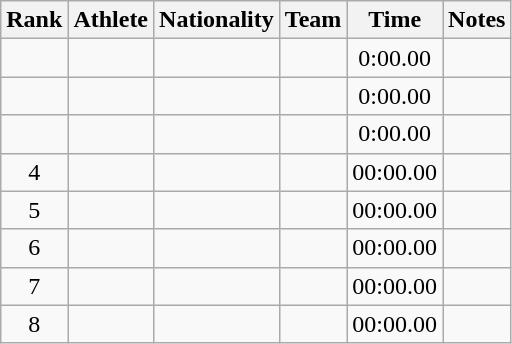<table class="wikitable sortable plainrowheaders" style="text-align:center">
<tr>
<th scope="col">Rank</th>
<th scope="col">Athlete</th>
<th scope="col">Nationality</th>
<th scope="col">Team</th>
<th scope="col">Time</th>
<th scope="col">Notes</th>
</tr>
<tr>
<td></td>
<td align=left></td>
<td align=left></td>
<td></td>
<td>0:00.00</td>
<td></td>
</tr>
<tr>
<td></td>
<td align=left></td>
<td align=left></td>
<td></td>
<td>0:00.00</td>
<td></td>
</tr>
<tr>
<td></td>
<td align=left></td>
<td align=left></td>
<td></td>
<td>0:00.00</td>
<td></td>
</tr>
<tr>
<td>4</td>
<td align=left></td>
<td align=left></td>
<td></td>
<td>00:00.00</td>
<td></td>
</tr>
<tr>
<td>5</td>
<td align=left></td>
<td align=left></td>
<td></td>
<td>00:00.00</td>
<td></td>
</tr>
<tr>
<td>6</td>
<td align=left></td>
<td align=left></td>
<td></td>
<td>00:00.00</td>
<td></td>
</tr>
<tr>
<td>7</td>
<td align=left></td>
<td align=left></td>
<td></td>
<td>00:00.00</td>
<td></td>
</tr>
<tr>
<td>8</td>
<td align=left></td>
<td align=left></td>
<td></td>
<td>00:00.00</td>
<td></td>
</tr>
</table>
